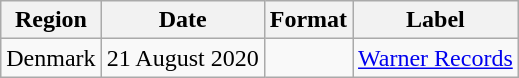<table class=wikitable>
<tr>
<th>Region</th>
<th>Date</th>
<th>Format</th>
<th>Label</th>
</tr>
<tr>
<td>Denmark</td>
<td>21 August 2020</td>
<td></td>
<td><a href='#'>Warner Records</a></td>
</tr>
</table>
